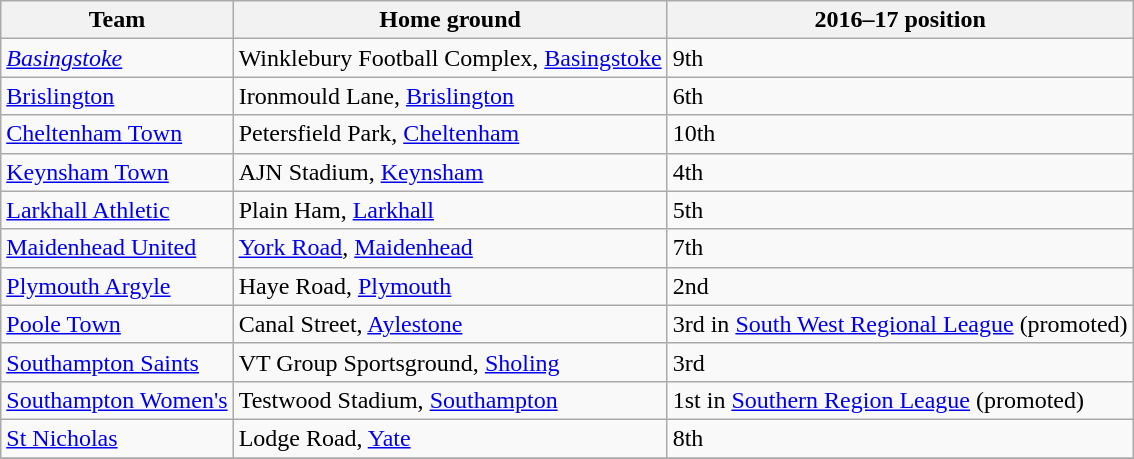<table class=wikitable>
<tr>
<th>Team</th>
<th>Home ground</th>
<th>2016–17 position</th>
</tr>
<tr>
<td><em><a href='#'>Basingstoke</a></em></td>
<td>Winklebury Football Complex, <a href='#'>Basingstoke</a></td>
<td>9th</td>
</tr>
<tr>
<td><a href='#'>Brislington</a></td>
<td>Ironmould Lane, <a href='#'>Brislington</a></td>
<td>6th</td>
</tr>
<tr>
<td><a href='#'>Cheltenham Town</a></td>
<td>Petersfield Park, <a href='#'>Cheltenham</a></td>
<td>10th</td>
</tr>
<tr>
<td><a href='#'>Keynsham Town</a></td>
<td>AJN Stadium, <a href='#'>Keynsham</a></td>
<td>4th</td>
</tr>
<tr>
<td><a href='#'>Larkhall Athletic</a></td>
<td>Plain Ham, <a href='#'>Larkhall</a></td>
<td>5th</td>
</tr>
<tr>
<td><a href='#'>Maidenhead United</a></td>
<td><a href='#'>York Road</a>, <a href='#'>Maidenhead</a></td>
<td>7th</td>
</tr>
<tr>
<td><a href='#'>Plymouth Argyle</a></td>
<td>Haye Road, <a href='#'>Plymouth</a></td>
<td>2nd</td>
</tr>
<tr>
<td><a href='#'>Poole Town</a></td>
<td>Canal Street, <a href='#'>Aylestone</a></td>
<td>3rd in <a href='#'>South West Regional League</a> (promoted)</td>
</tr>
<tr>
<td><a href='#'>Southampton Saints</a></td>
<td>VT Group Sportsground, <a href='#'>Sholing</a></td>
<td>3rd</td>
</tr>
<tr>
<td><a href='#'>Southampton Women's</a></td>
<td>Testwood Stadium, <a href='#'>Southampton</a></td>
<td>1st in <a href='#'>Southern Region League</a> (promoted)</td>
</tr>
<tr>
<td><a href='#'>St Nicholas</a></td>
<td>Lodge Road, <a href='#'>Yate</a></td>
<td>8th</td>
</tr>
<tr>
</tr>
</table>
